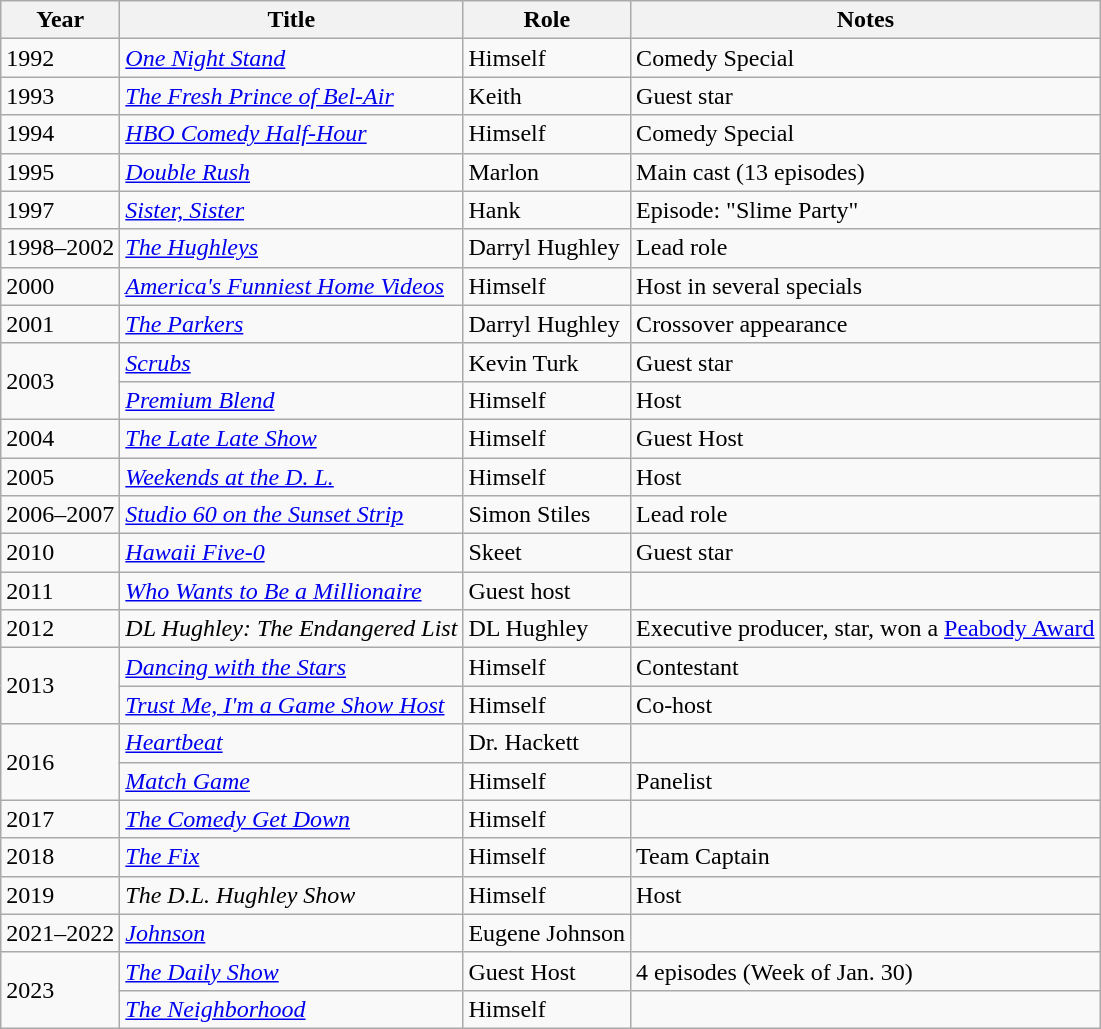<table class="wikitable sortable">
<tr>
<th>Year</th>
<th>Title</th>
<th>Role</th>
<th>Notes</th>
</tr>
<tr>
<td>1992</td>
<td><em><a href='#'>One Night Stand</a></em></td>
<td>Himself</td>
<td>Comedy Special</td>
</tr>
<tr>
<td>1993</td>
<td><em><a href='#'>The Fresh Prince of Bel-Air</a></em></td>
<td>Keith</td>
<td>Guest star</td>
</tr>
<tr>
<td>1994</td>
<td><em><a href='#'>HBO Comedy Half-Hour</a></em></td>
<td>Himself</td>
<td>Comedy Special</td>
</tr>
<tr>
<td>1995</td>
<td><em><a href='#'>Double Rush</a></em></td>
<td>Marlon</td>
<td>Main cast (13 episodes)</td>
</tr>
<tr>
<td>1997</td>
<td><em><a href='#'>Sister, Sister</a></em></td>
<td>Hank</td>
<td>Episode: "Slime Party"</td>
</tr>
<tr>
<td>1998–2002</td>
<td><em><a href='#'>The Hughleys</a></em></td>
<td>Darryl Hughley</td>
<td>Lead role</td>
</tr>
<tr>
<td>2000</td>
<td><em><a href='#'>America's Funniest Home Videos</a></em></td>
<td>Himself</td>
<td>Host in several specials</td>
</tr>
<tr>
<td>2001</td>
<td><em><a href='#'>The Parkers</a></em></td>
<td>Darryl Hughley</td>
<td>Crossover appearance</td>
</tr>
<tr>
<td rowspan="2">2003</td>
<td><em><a href='#'>Scrubs</a></em></td>
<td>Kevin Turk</td>
<td>Guest star</td>
</tr>
<tr>
<td><em><a href='#'>Premium Blend</a></em></td>
<td>Himself</td>
<td>Host</td>
</tr>
<tr>
<td>2004</td>
<td><em><a href='#'>The Late Late Show</a></em></td>
<td>Himself</td>
<td>Guest Host</td>
</tr>
<tr>
<td>2005</td>
<td><em><a href='#'>Weekends at the D. L.</a></em></td>
<td>Himself</td>
<td>Host</td>
</tr>
<tr>
<td>2006–2007</td>
<td><em><a href='#'>Studio 60 on the Sunset Strip</a></em></td>
<td>Simon Stiles</td>
<td>Lead role</td>
</tr>
<tr>
<td>2010</td>
<td><em><a href='#'>Hawaii Five-0</a></em></td>
<td>Skeet</td>
<td>Guest star</td>
</tr>
<tr>
<td>2011</td>
<td><em><a href='#'>Who Wants to Be a Millionaire</a></em></td>
<td>Guest host</td>
<td></td>
</tr>
<tr>
<td>2012</td>
<td><em>DL Hughley: The Endangered List</em></td>
<td>DL Hughley</td>
<td>Executive producer, star, won a <a href='#'>Peabody Award</a></td>
</tr>
<tr>
<td rowspan="2">2013</td>
<td><em><a href='#'>Dancing with the Stars</a></em></td>
<td>Himself</td>
<td>Contestant</td>
</tr>
<tr>
<td><em><a href='#'>Trust Me, I'm a Game Show Host</a></em></td>
<td>Himself</td>
<td>Co-host</td>
</tr>
<tr>
<td rowspan="2">2016</td>
<td><em><a href='#'>Heartbeat</a></em></td>
<td>Dr. Hackett</td>
<td></td>
</tr>
<tr>
<td><em><a href='#'>Match Game</a></em></td>
<td>Himself</td>
<td>Panelist</td>
</tr>
<tr>
<td>2017</td>
<td><em><a href='#'>The Comedy Get Down</a></em></td>
<td>Himself</td>
<td></td>
</tr>
<tr>
<td>2018</td>
<td><em><a href='#'>The Fix</a></em></td>
<td>Himself</td>
<td>Team Captain</td>
</tr>
<tr>
<td>2019</td>
<td><em>The D.L. Hughley Show</em></td>
<td>Himself</td>
<td>Host</td>
</tr>
<tr>
<td>2021–2022</td>
<td><em><a href='#'>Johnson</a></em></td>
<td>Eugene Johnson</td>
<td></td>
</tr>
<tr>
<td rowspan="2">2023</td>
<td><em><a href='#'>The Daily Show</a></em></td>
<td>Guest Host</td>
<td>4 episodes (Week of Jan. 30)</td>
</tr>
<tr>
<td><em><a href='#'>The Neighborhood</a></em></td>
<td>Himself</td>
<td></td>
</tr>
</table>
